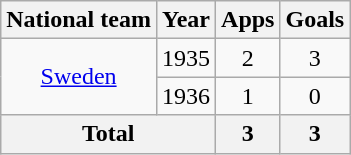<table class=wikitable style=text-align:center>
<tr>
<th>National team</th>
<th>Year</th>
<th>Apps</th>
<th>Goals</th>
</tr>
<tr>
<td rowspan="2"><a href='#'>Sweden</a></td>
<td>1935</td>
<td>2</td>
<td>3</td>
</tr>
<tr>
<td>1936</td>
<td>1</td>
<td>0</td>
</tr>
<tr>
<th colspan="2">Total</th>
<th>3</th>
<th>3</th>
</tr>
</table>
